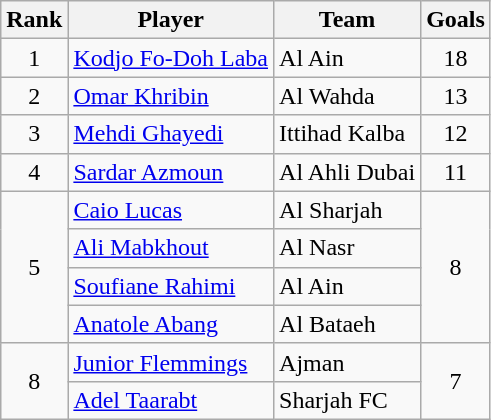<table class=wikitable style="text-align:center;">
<tr>
<th>Rank</th>
<th>Player</th>
<th>Team</th>
<th>Goals</th>
</tr>
<tr>
<td>1</td>
<td align=left> <a href='#'>Kodjo Fo-Doh Laba</a></td>
<td align=left>Al Ain</td>
<td>18</td>
</tr>
<tr>
<td>2</td>
<td align=left> <a href='#'>Omar Khribin</a></td>
<td align=left>Al Wahda</td>
<td>13</td>
</tr>
<tr>
<td>3</td>
<td align=left> <a href='#'>Mehdi Ghayedi</a></td>
<td align=left>Ittihad Kalba</td>
<td>12</td>
</tr>
<tr>
<td>4</td>
<td align="left"> <a href='#'>Sardar Azmoun</a></td>
<td align="left">Al Ahli Dubai</td>
<td>11</td>
</tr>
<tr>
<td rowspan="4">5</td>
<td align="left"> <a href='#'>Caio Lucas</a></td>
<td align="left">Al Sharjah</td>
<td rowspan="4">8</td>
</tr>
<tr>
<td align=left> <a href='#'>Ali Mabkhout</a></td>
<td align=left>Al Nasr</td>
</tr>
<tr>
<td align=left> <a href='#'>Soufiane Rahimi</a></td>
<td align=left>Al Ain</td>
</tr>
<tr>
<td align=left> <a href='#'>Anatole Abang</a></td>
<td align=left>Al Bataeh</td>
</tr>
<tr>
<td rowspan="2">8</td>
<td align=left> <a href='#'>Junior Flemmings</a></td>
<td align=left>Ajman</td>
<td rowspan="2">7</td>
</tr>
<tr>
<td align=left> <a href='#'>Adel Taarabt</a></td>
<td align=left>Sharjah FC</td>
</tr>
</table>
